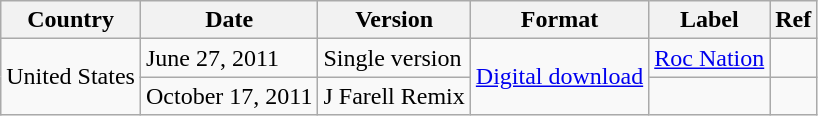<table class="wikitable">
<tr>
<th>Country</th>
<th>Date</th>
<th>Version</th>
<th>Format</th>
<th>Label</th>
<th>Ref</th>
</tr>
<tr>
<td rowspan="2">United States</td>
<td>June 27, 2011</td>
<td>Single version</td>
<td rowspan="2"><a href='#'>Digital download</a></td>
<td><a href='#'>Roc Nation</a></td>
<td></td>
</tr>
<tr>
<td>October 17, 2011</td>
<td>J Farell Remix</td>
<td></td>
<td></td>
</tr>
</table>
